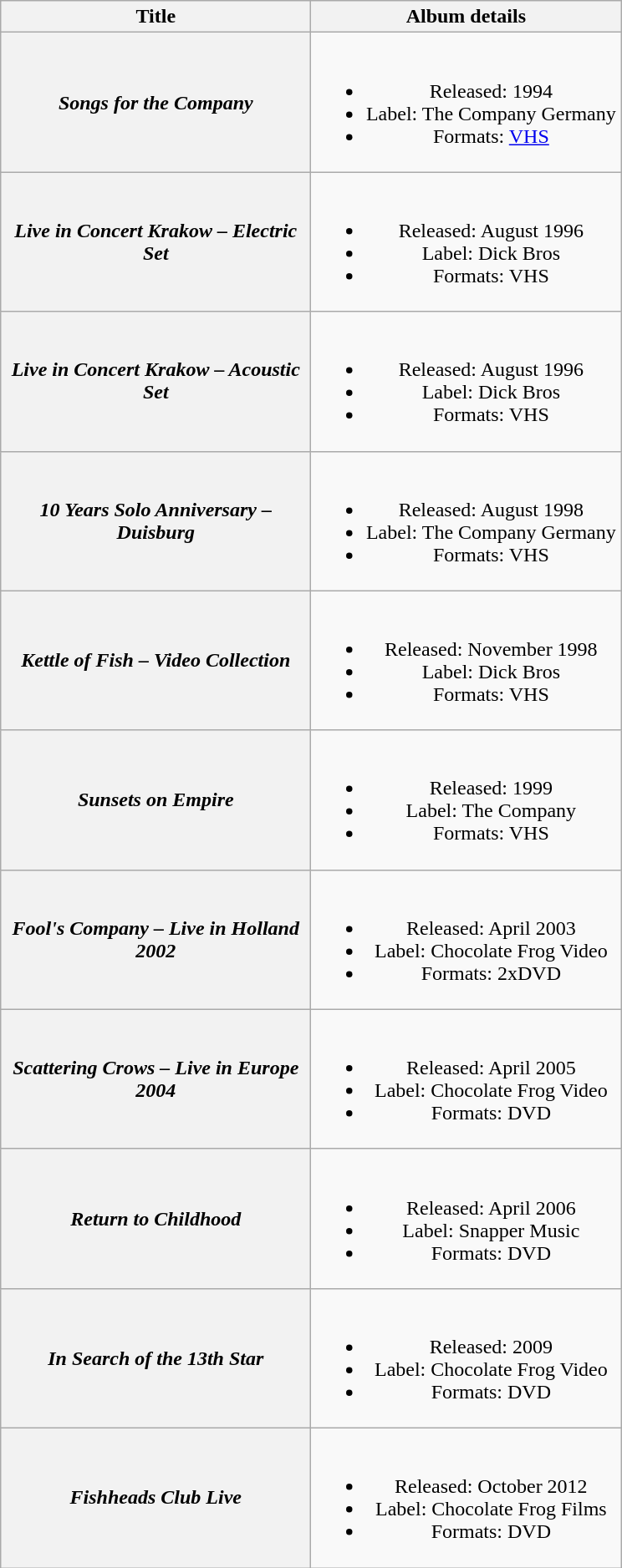<table class="wikitable plainrowheaders" style="text-align:center;">
<tr>
<th scope="col" style="width:15em;">Title</th>
<th scope="col" style="width:15em;">Album details</th>
</tr>
<tr>
<th scope="row"><em>Songs for the Company</em></th>
<td><br><ul><li>Released: 1994</li><li>Label: The Company Germany</li><li>Formats: <a href='#'>VHS</a></li></ul></td>
</tr>
<tr>
<th scope="row"><em>Live in Concert Krakow – Electric Set</em></th>
<td><br><ul><li>Released: August 1996</li><li>Label: Dick Bros</li><li>Formats: VHS</li></ul></td>
</tr>
<tr>
<th scope="row"><em>Live in Concert Krakow – Acoustic Set</em></th>
<td><br><ul><li>Released: August 1996</li><li>Label: Dick Bros</li><li>Formats: VHS</li></ul></td>
</tr>
<tr>
<th scope="row"><em>10 Years Solo Anniversary – Duisburg</em></th>
<td><br><ul><li>Released: August 1998</li><li>Label: The Company Germany</li><li>Formats: VHS</li></ul></td>
</tr>
<tr>
<th scope="row"><em>Kettle of Fish – Video Collection</em></th>
<td><br><ul><li>Released: November 1998</li><li>Label: Dick Bros</li><li>Formats: VHS</li></ul></td>
</tr>
<tr>
<th scope="row"><em>Sunsets on Empire</em></th>
<td><br><ul><li>Released: 1999</li><li>Label: The Company</li><li>Formats: VHS</li></ul></td>
</tr>
<tr>
<th scope="row"><em>Fool's Company – Live in Holland 2002</em></th>
<td><br><ul><li>Released: April 2003</li><li>Label: Chocolate Frog Video</li><li>Formats: 2xDVD</li></ul></td>
</tr>
<tr>
<th scope="row"><em>Scattering Crows – Live in Europe 2004</em></th>
<td><br><ul><li>Released: April 2005</li><li>Label: Chocolate Frog Video</li><li>Formats: DVD</li></ul></td>
</tr>
<tr>
<th scope="row"><em>Return to Childhood</em></th>
<td><br><ul><li>Released: April 2006</li><li>Label: Snapper Music</li><li>Formats: DVD</li></ul></td>
</tr>
<tr>
<th scope="row"><em>In Search of the 13th Star</em></th>
<td><br><ul><li>Released: 2009</li><li>Label: Chocolate Frog Video</li><li>Formats: DVD</li></ul></td>
</tr>
<tr>
<th scope="row"><em>Fishheads Club Live</em></th>
<td><br><ul><li>Released: October 2012</li><li>Label: Chocolate Frog Films</li><li>Formats: DVD</li></ul></td>
</tr>
</table>
